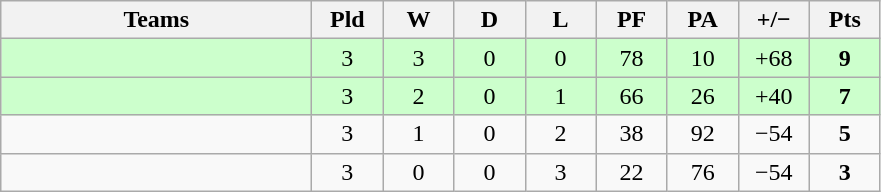<table class="wikitable" style="text-align: center;">
<tr>
<th width="200">Teams</th>
<th width="40">Pld</th>
<th width="40">W</th>
<th width="40">D</th>
<th width="40">L</th>
<th width="40">PF</th>
<th width="40">PA</th>
<th width="40">+/−</th>
<th width="40">Pts</th>
</tr>
<tr style="background:#ccffcc;">
<td align=left></td>
<td>3</td>
<td>3</td>
<td>0</td>
<td>0</td>
<td>78</td>
<td>10</td>
<td>+68</td>
<td><strong>9</strong></td>
</tr>
<tr style="background:#ccffcc;">
<td align=left></td>
<td>3</td>
<td>2</td>
<td>0</td>
<td>1</td>
<td>66</td>
<td>26</td>
<td>+40</td>
<td><strong>7</strong></td>
</tr>
<tr>
<td align=left></td>
<td>3</td>
<td>1</td>
<td>0</td>
<td>2</td>
<td>38</td>
<td>92</td>
<td>−54</td>
<td><strong>5</strong></td>
</tr>
<tr>
<td align=left></td>
<td>3</td>
<td>0</td>
<td>0</td>
<td>3</td>
<td>22</td>
<td>76</td>
<td>−54</td>
<td><strong>3</strong></td>
</tr>
</table>
